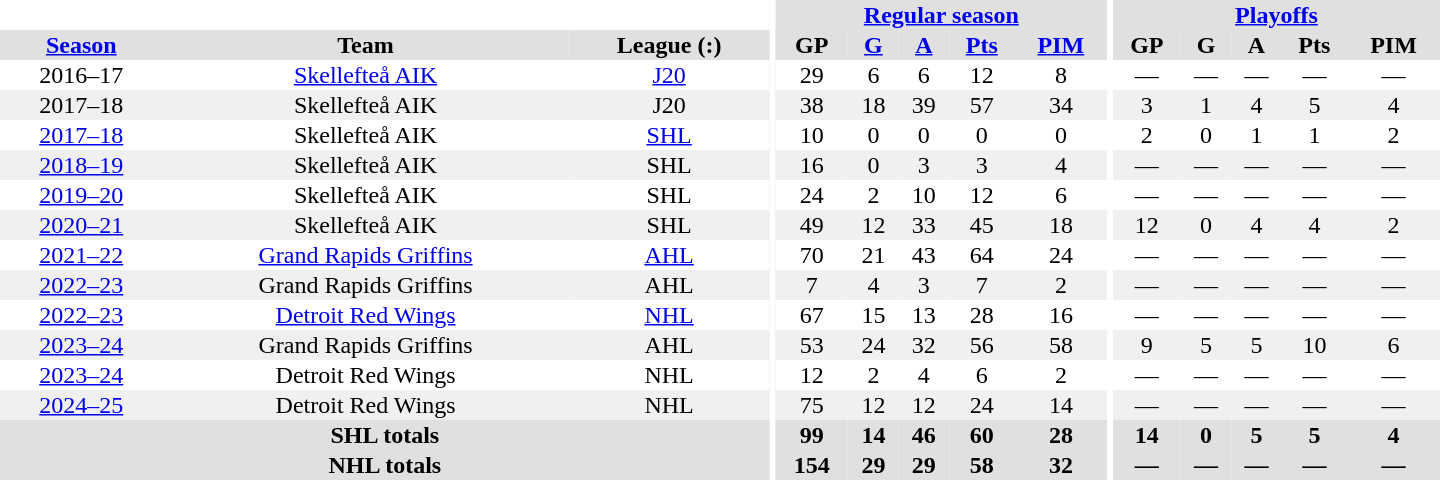<table border="0" cellpadding="1" cellspacing="0" style="text-align:center; width:60em">
<tr bgcolor="#e0e0e0">
<th colspan="3" bgcolor="#ffffff"></th>
<th rowspan="99" bgcolor="#ffffff"></th>
<th colspan="5"><a href='#'>Regular season</a></th>
<th rowspan="99" bgcolor="#ffffff"></th>
<th colspan="5"><a href='#'>Playoffs</a></th>
</tr>
<tr bgcolor="#e0e0e0">
<th><a href='#'>Season</a></th>
<th>Team</th>
<th>League                                                                               (:)</th>
<th>GP</th>
<th><a href='#'>G</a></th>
<th><a href='#'>A</a></th>
<th><a href='#'>Pts</a></th>
<th><a href='#'>PIM</a></th>
<th>GP</th>
<th>G</th>
<th>A</th>
<th>Pts</th>
<th>PIM</th>
</tr>
<tr>
<td>2016–17</td>
<td><a href='#'>Skellefteå AIK</a></td>
<td><a href='#'>J20</a></td>
<td>29</td>
<td>6</td>
<td>6</td>
<td>12</td>
<td>8</td>
<td>—</td>
<td>—</td>
<td>—</td>
<td>—</td>
<td>—</td>
</tr>
<tr bgcolor="#f0f0f0">
<td>2017–18</td>
<td>Skellefteå AIK</td>
<td>J20</td>
<td>38</td>
<td>18</td>
<td>39</td>
<td>57</td>
<td>34</td>
<td>3</td>
<td>1</td>
<td>4</td>
<td>5</td>
<td>4</td>
</tr>
<tr>
<td><a href='#'>2017–18</a></td>
<td>Skellefteå AIK</td>
<td><a href='#'>SHL</a></td>
<td>10</td>
<td>0</td>
<td>0</td>
<td>0</td>
<td>0</td>
<td>2</td>
<td>0</td>
<td>1</td>
<td>1</td>
<td>2</td>
</tr>
<tr bgcolor="#f0f0f0">
<td><a href='#'>2018–19</a></td>
<td>Skellefteå AIK</td>
<td>SHL</td>
<td>16</td>
<td>0</td>
<td>3</td>
<td>3</td>
<td>4</td>
<td>—</td>
<td>—</td>
<td>—</td>
<td>—</td>
<td>—</td>
</tr>
<tr>
<td><a href='#'>2019–20</a></td>
<td>Skellefteå AIK</td>
<td>SHL</td>
<td>24</td>
<td>2</td>
<td>10</td>
<td>12</td>
<td>6</td>
<td>—</td>
<td>—</td>
<td>—</td>
<td>—</td>
<td>—</td>
</tr>
<tr bgcolor="#f0f0f0">
<td><a href='#'>2020–21</a></td>
<td>Skellefteå AIK</td>
<td>SHL</td>
<td>49</td>
<td>12</td>
<td>33</td>
<td>45</td>
<td>18</td>
<td>12</td>
<td>0</td>
<td>4</td>
<td>4</td>
<td>2</td>
</tr>
<tr>
<td><a href='#'>2021–22</a></td>
<td><a href='#'>Grand Rapids Griffins</a></td>
<td><a href='#'>AHL</a></td>
<td>70</td>
<td>21</td>
<td>43</td>
<td>64</td>
<td>24</td>
<td>—</td>
<td>—</td>
<td>—</td>
<td>—</td>
<td>—</td>
</tr>
<tr bgcolor="#f0f0f0">
<td><a href='#'>2022–23</a></td>
<td>Grand Rapids Griffins</td>
<td>AHL</td>
<td>7</td>
<td>4</td>
<td>3</td>
<td>7</td>
<td>2</td>
<td>—</td>
<td>—</td>
<td>—</td>
<td>—</td>
<td>—</td>
</tr>
<tr>
<td><a href='#'>2022–23</a></td>
<td><a href='#'>Detroit Red Wings</a></td>
<td><a href='#'>NHL</a></td>
<td>67</td>
<td>15</td>
<td>13</td>
<td>28</td>
<td>16</td>
<td>—</td>
<td>—</td>
<td>—</td>
<td>—</td>
<td>—</td>
</tr>
<tr bgcolor="#f0f0f0">
<td><a href='#'>2023–24</a></td>
<td>Grand Rapids Griffins</td>
<td>AHL</td>
<td>53</td>
<td>24</td>
<td>32</td>
<td>56</td>
<td>58</td>
<td>9</td>
<td>5</td>
<td>5</td>
<td>10</td>
<td>6</td>
</tr>
<tr>
<td><a href='#'>2023–24</a></td>
<td>Detroit Red Wings</td>
<td>NHL</td>
<td>12</td>
<td>2</td>
<td>4</td>
<td>6</td>
<td>2</td>
<td>—</td>
<td>—</td>
<td>—</td>
<td>—</td>
<td>—</td>
</tr>
<tr bgcolor="#f0f0f0">
<td><a href='#'>2024–25</a></td>
<td>Detroit Red Wings</td>
<td>NHL</td>
<td>75</td>
<td>12</td>
<td>12</td>
<td>24</td>
<td>14</td>
<td>—</td>
<td>—</td>
<td>—</td>
<td>—</td>
<td>—</td>
</tr>
<tr bgcolor="#e0e0e0">
<th colspan="3">SHL totals</th>
<th>99</th>
<th>14</th>
<th>46</th>
<th>60</th>
<th>28</th>
<th>14</th>
<th>0</th>
<th>5</th>
<th>5</th>
<th>4</th>
</tr>
<tr bgcolor="#e0e0e0">
<th colspan="3">NHL totals</th>
<th>154</th>
<th>29</th>
<th>29</th>
<th>58</th>
<th>32</th>
<th>—</th>
<th>—</th>
<th>—</th>
<th>—</th>
<th>—</th>
</tr>
</table>
